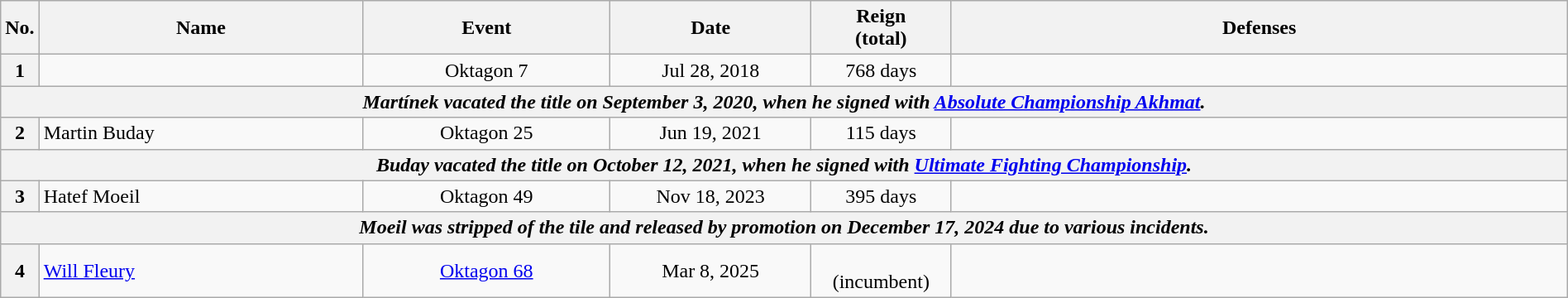<table class="wikitable" style="width:100%; font-size:100%;">
<tr>
<th style= width:1%;">No.</th>
<th style= width:21%;">Name</th>
<th style= width:16%;">Event</th>
<th style=width:13%;">Date</th>
<th style=width:9%;">Reign<br>(total)</th>
<th style= width:49%;">Defenses</th>
</tr>
<tr>
<th>1</th>
<td align="left"><br></td>
<td align="center">Oktagon 7<br></td>
<td align="center">Jul 28, 2018</td>
<td align=center>768 days</td>
<td align="left"></td>
</tr>
<tr>
<th colspan="6"><strong><em>Martínek vacated the title on September 3, 2020, when he signed with <a href='#'>Absolute Championship Akhmat</a>.</em></strong></th>
</tr>
<tr>
<th>2</th>
<td align="left"> Martin Buday <br></td>
<td align="center">Oktagon 25<br></td>
<td align="center">Jun 19, 2021</td>
<td align=center>115 days</td>
<td align="center"></td>
</tr>
<tr>
<th colspan="6"><strong><em>Buday vacated the title on October 12, 2021, when he signed with <a href='#'>Ultimate Fighting Championship</a>.</em></strong></th>
</tr>
<tr>
<th>3</th>
<td align=left> Hatef Moeil<br></td>
<td align=center>Oktagon 49<br></td>
<td align=center>Nov 18, 2023</td>
<td align=center>395 days</td>
<td align="center"></td>
</tr>
<tr>
<th colspan="6"><strong><em>Moeil was stripped of the tile and released by promotion on December 17, 2024 due to various incidents.</em></strong></th>
</tr>
<tr>
<th>4</th>
<td align=left> <a href='#'>Will Fleury</a><br></td>
<td align=center><a href='#'>Oktagon 68</a><br></td>
<td align=center>Mar 8, 2025</td>
<td align=center><br>(incumbent)<br></td>
<td align="center"></td>
</tr>
</table>
